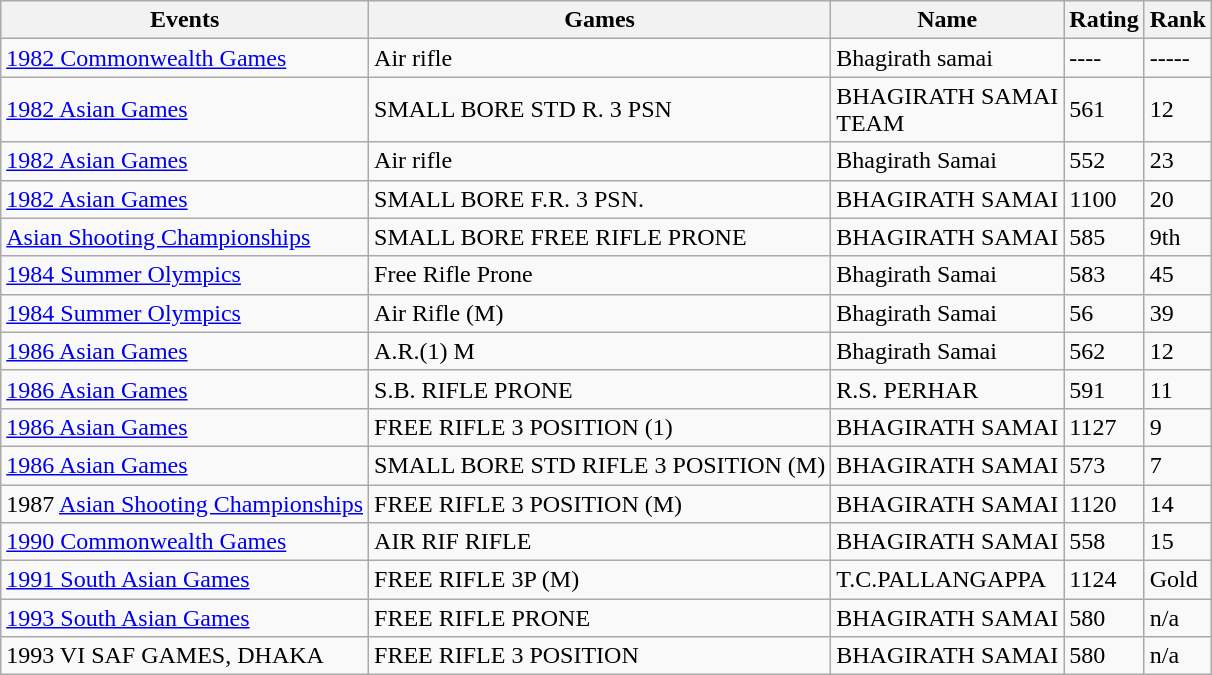<table class="wikitable">
<tr>
<th>Events</th>
<th>Games</th>
<th>Name</th>
<th>Rating</th>
<th>Rank</th>
</tr>
<tr>
<td><a href='#'>1982 Commonwealth Games</a></td>
<td>Air rifle</td>
<td>Bhagirath samai</td>
<td>----</td>
<td>-----</td>
</tr>
<tr>
<td><a href='#'>1982 Asian Games</a></td>
<td>SMALL BORE STD R. 3 PSN</td>
<td>BHAGIRATH SAMAI<br>TEAM</td>
<td>561<br></td>
<td>12<br></td>
</tr>
<tr>
<td><a href='#'>1982 Asian Games</a></td>
<td>Air rifle</td>
<td>Bhagirath Samai<br></td>
<td>552<br></td>
<td>23<br></td>
</tr>
<tr>
<td><a href='#'>1982 Asian Games</a></td>
<td>SMALL BORE F.R. 3 PSN.</td>
<td>BHAGIRATH SAMAI<br></td>
<td>1100<br></td>
<td>20<br></td>
</tr>
<tr>
<td><a href='#'>Asian Shooting Championships</a></td>
<td>SMALL BORE FREE RIFLE PRONE</td>
<td>BHAGIRATH SAMAI</td>
<td>585</td>
<td>9th</td>
</tr>
<tr>
<td><a href='#'>1984 Summer Olympics</a></td>
<td>Free Rifle Prone</td>
<td>Bhagirath Samai</td>
<td>583</td>
<td>45</td>
</tr>
<tr>
<td><a href='#'>1984 Summer Olympics</a></td>
<td>Air Rifle (M)</td>
<td>Bhagirath Samai</td>
<td>56</td>
<td>39</td>
</tr>
<tr>
<td><a href='#'>1986 Asian Games</a></td>
<td>A.R.(1) M</td>
<td>Bhagirath Samai</td>
<td>562<br></td>
<td>12<br></td>
</tr>
<tr>
<td><a href='#'>1986 Asian Games</a></td>
<td>S.B. RIFLE PRONE</td>
<td>R.S. PERHAR<br></td>
<td>591<br></td>
<td>11<br></td>
</tr>
<tr>
<td><a href='#'>1986 Asian Games</a></td>
<td>FREE RIFLE 3 POSITION (1)</td>
<td>BHAGIRATH SAMAI<br></td>
<td>1127<br></td>
<td>9<br></td>
</tr>
<tr>
<td><a href='#'>1986 Asian Games</a></td>
<td>SMALL BORE STD RIFLE 3 POSITION (M)</td>
<td>BHAGIRATH SAMAI<br></td>
<td>573<br></td>
<td>7<br></td>
</tr>
<tr>
<td>1987 <a href='#'>Asian Shooting Championships</a></td>
<td>FREE RIFLE 3 POSITION (M)</td>
<td>BHAGIRATH SAMAI</td>
<td>1120</td>
<td>14</td>
</tr>
<tr>
<td><a href='#'>1990 Commonwealth Games</a></td>
<td>AIR RIF RIFLE</td>
<td>BHAGIRATH SAMAI<br></td>
<td>558<br></td>
<td>15<br></td>
</tr>
<tr>
<td><a href='#'>1991 South Asian Games</a></td>
<td>FREE RIFLE 3P (M)</td>
<td>T.C.PALLANGAPPA<br></td>
<td>1124<br></td>
<td>Gold<br></td>
</tr>
<tr>
<td><a href='#'>1993 South Asian Games</a></td>
<td>FREE RIFLE PRONE</td>
<td>BHAGIRATH SAMAI<br></td>
<td>580<br></td>
<td>n/a<br></td>
</tr>
<tr>
<td>1993 VI SAF GAMES, DHAKA</td>
<td>FREE RIFLE 3 POSITION</td>
<td>BHAGIRATH SAMAI<br></td>
<td>580<br></td>
<td>n/a<br></td>
</tr>
</table>
